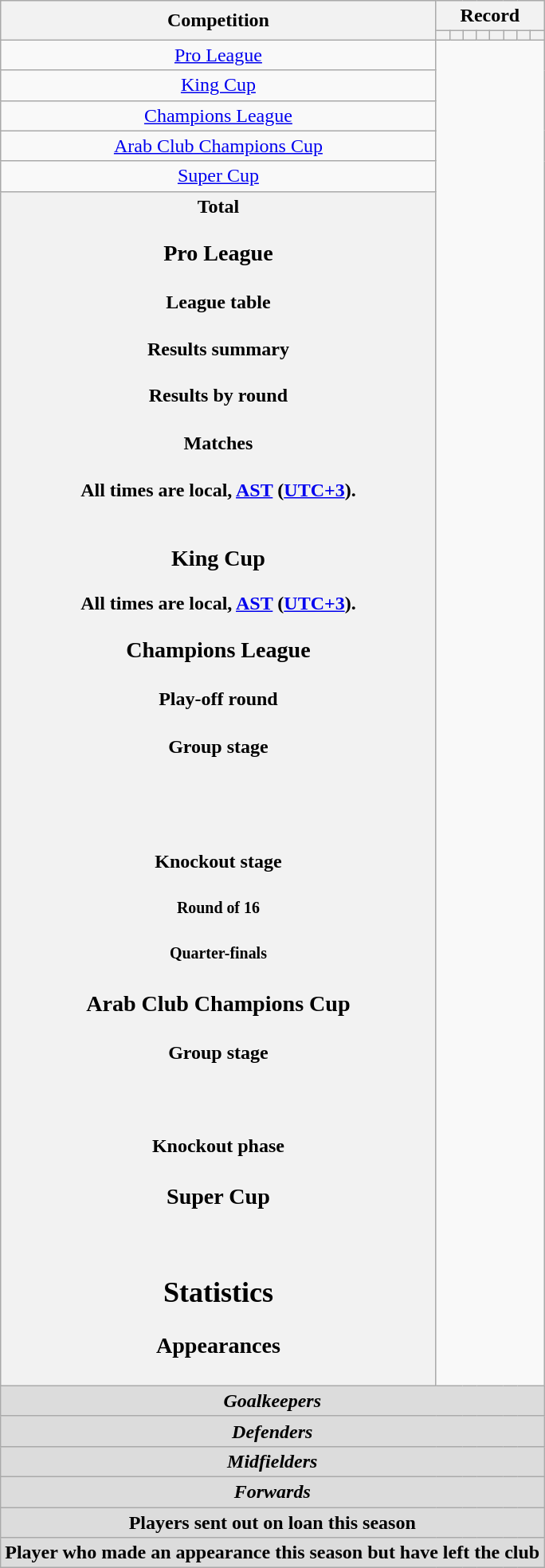<table class="wikitable" style="text-align: center">
<tr>
<th rowspan=2>Competition</th>
<th colspan=8>Record</th>
</tr>
<tr>
<th></th>
<th></th>
<th></th>
<th></th>
<th></th>
<th></th>
<th></th>
<th></th>
</tr>
<tr>
<td><a href='#'>Pro League</a><br></td>
</tr>
<tr>
<td><a href='#'>King Cup</a><br></td>
</tr>
<tr>
<td><a href='#'>Champions League</a><br></td>
</tr>
<tr>
<td><a href='#'>Arab Club Champions Cup</a><br></td>
</tr>
<tr>
<td><a href='#'>Super Cup</a><br></td>
</tr>
<tr>
<th>Total<br>
<h3>Pro League</h3><h4>League table</h4><h4>Results summary</h4>
<h4>Results by round</h4><h4>Matches</h4>All times are local, <a href='#'>AST</a> (<a href='#'>UTC+3</a>).<br>


<br>
































<h3>King Cup</h3>
All times are local, <a href='#'>AST</a> (<a href='#'>UTC+3</a>).<br>



<h3>Champions League</h3><h4>Play-off round</h4><h4>Group stage</h4><br><br>




<h4>Knockout stage</h4><h5>Round of 16</h5>
<h5>Quarter-finals</h5>
<h3>Arab Club Champions Cup</h3><h4>Group stage</h4><br>

<h4>Knockout phase</h4>

<h3>Super Cup</h3><br><h2>Statistics</h2><h3>Appearances</h3></th>
</tr>
<tr>
<th colspan=16 style=background:#dcdcdc; text-align:center><em>Goalkeepers</em><br>




</th>
</tr>
<tr>
<th colspan=16 style=background:#dcdcdc; text-align:center><em>Defenders</em><br>











</th>
</tr>
<tr>
<th colspan=16 style=background:#dcdcdc; text-align:center><em>Midfielders</em><br>









</th>
</tr>
<tr>
<th colspan=16 style=background:#dcdcdc; text-align:center><em>Forwards</em><br>


</th>
</tr>
<tr>
<th colspan=16 style=background:#dcdcdc; text-align:center>Players sent out on loan this season<br>



</th>
</tr>
<tr>
<th colspan=18 style=background:#dcdcdc; text-align:center>Player who made an appearance this season but have left the club<br>
</th>
</tr>
</table>
